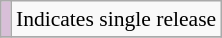<table class="wikitable" style="font-size:90%;">
<tr>
<td style="background-color:#D8BFD8"></td>
<td>Indicates single release</td>
</tr>
<tr>
</tr>
</table>
